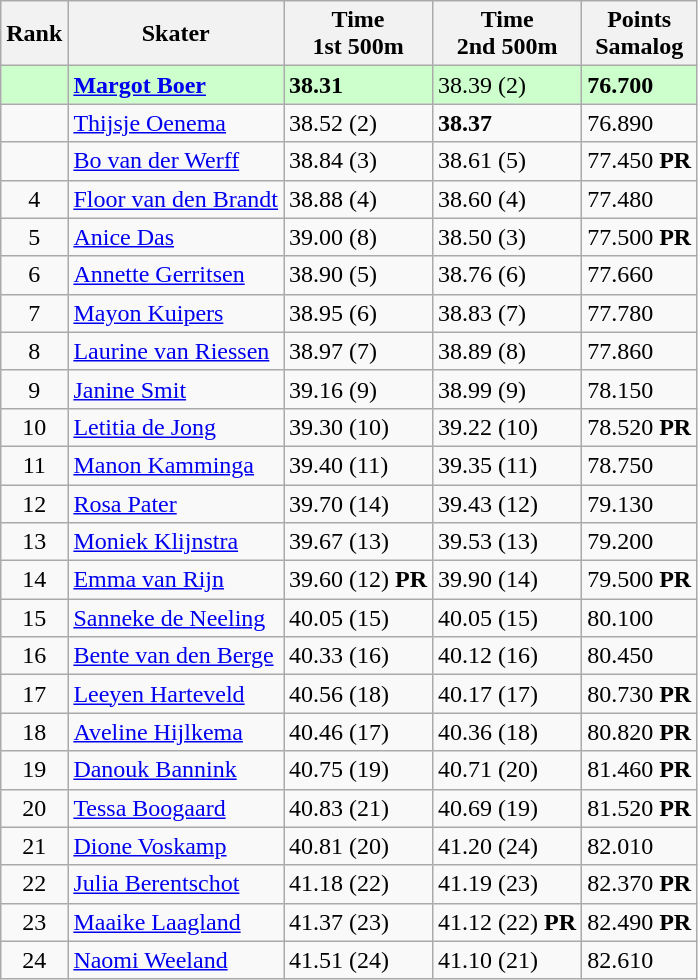<table class="wikitable sortable" style="text-align:left">
<tr>
<th>Rank</th>
<th>Skater</th>
<th>Time <br> 1st 500m</th>
<th>Time <br> 2nd 500m</th>
<th>Points <br> Samalog</th>
</tr>
<tr bgcolor=ccffcc>
<td align="center"></td>
<td><strong><a href='#'>Margot Boer</a></strong></td>
<td><strong>38.31</strong> </td>
<td>38.39 (2)</td>
<td><strong>76.700</strong></td>
</tr>
<tr>
<td align="center"></td>
<td><a href='#'>Thijsje Oenema</a></td>
<td>38.52 (2)</td>
<td><strong>38.37</strong> </td>
<td>76.890</td>
</tr>
<tr>
<td align="center"></td>
<td><a href='#'>Bo van der Werff</a></td>
<td>38.84 (3)</td>
<td>38.61 (5)</td>
<td>77.450 <strong>PR</strong></td>
</tr>
<tr>
<td align="center">4</td>
<td><a href='#'>Floor van den Brandt</a></td>
<td>38.88 (4)</td>
<td>38.60 (4)</td>
<td>77.480</td>
</tr>
<tr>
<td align="center">5</td>
<td><a href='#'>Anice Das</a></td>
<td>39.00 (8)</td>
<td>38.50 (3)</td>
<td>77.500 <strong>PR</strong></td>
</tr>
<tr>
<td align="center">6</td>
<td><a href='#'>Annette Gerritsen</a></td>
<td>38.90 (5)</td>
<td>38.76 (6)</td>
<td>77.660</td>
</tr>
<tr>
<td align="center">7</td>
<td><a href='#'>Mayon Kuipers</a></td>
<td>38.95 (6)</td>
<td>38.83 (7)</td>
<td>77.780</td>
</tr>
<tr>
<td align="center">8</td>
<td><a href='#'>Laurine van Riessen</a></td>
<td>38.97 (7)</td>
<td>38.89 (8)</td>
<td>77.860</td>
</tr>
<tr>
<td align="center">9</td>
<td><a href='#'>Janine Smit</a></td>
<td>39.16 (9)</td>
<td>38.99 (9)</td>
<td>78.150</td>
</tr>
<tr>
<td align="center">10</td>
<td><a href='#'>Letitia de Jong</a></td>
<td>39.30 (10)</td>
<td>39.22 (10)</td>
<td>78.520 <strong>PR</strong></td>
</tr>
<tr>
<td align="center">11</td>
<td><a href='#'>Manon Kamminga</a></td>
<td>39.40 (11)</td>
<td>39.35 (11)</td>
<td>78.750</td>
</tr>
<tr>
<td align="center">12</td>
<td><a href='#'>Rosa Pater</a></td>
<td>39.70 (14)</td>
<td>39.43 (12)</td>
<td>79.130</td>
</tr>
<tr>
<td align="center">13</td>
<td><a href='#'>Moniek Klijnstra</a></td>
<td>39.67 (13)</td>
<td>39.53 (13)</td>
<td>79.200</td>
</tr>
<tr>
<td align="center">14</td>
<td><a href='#'>Emma van Rijn</a></td>
<td>39.60 (12) <strong>PR</strong></td>
<td>39.90 (14)</td>
<td>79.500 <strong>PR</strong></td>
</tr>
<tr>
<td align="center">15</td>
<td><a href='#'>Sanneke de Neeling</a></td>
<td>40.05 (15)</td>
<td>40.05 (15)</td>
<td>80.100</td>
</tr>
<tr>
<td align="center">16</td>
<td><a href='#'>Bente van den Berge</a></td>
<td>40.33 (16)</td>
<td>40.12 (16)</td>
<td>80.450</td>
</tr>
<tr>
<td align="center">17</td>
<td><a href='#'>Leeyen Harteveld</a></td>
<td>40.56 (18)</td>
<td>40.17 (17)</td>
<td>80.730 <strong>PR</strong></td>
</tr>
<tr>
<td align="center">18</td>
<td><a href='#'>Aveline Hijlkema</a></td>
<td>40.46 (17)</td>
<td>40.36 (18)</td>
<td>80.820 <strong>PR</strong></td>
</tr>
<tr>
<td align="center">19</td>
<td><a href='#'>Danouk Bannink</a></td>
<td>40.75 (19)</td>
<td>40.71 (20)</td>
<td>81.460 <strong>PR</strong></td>
</tr>
<tr>
<td align="center">20</td>
<td><a href='#'>Tessa Boogaard</a></td>
<td>40.83 (21)</td>
<td>40.69 (19)</td>
<td>81.520 <strong>PR</strong></td>
</tr>
<tr>
<td align="center">21</td>
<td><a href='#'>Dione Voskamp</a></td>
<td>40.81 (20)</td>
<td>41.20 (24)</td>
<td>82.010</td>
</tr>
<tr>
<td align="center">22</td>
<td><a href='#'>Julia Berentschot</a></td>
<td>41.18 (22)</td>
<td>41.19 (23)</td>
<td>82.370 <strong>PR</strong></td>
</tr>
<tr>
<td align="center">23</td>
<td><a href='#'>Maaike Laagland</a></td>
<td>41.37 (23)</td>
<td>41.12 (22) <strong>PR</strong></td>
<td>82.490 <strong>PR</strong></td>
</tr>
<tr>
<td align="center">24</td>
<td><a href='#'>Naomi Weeland</a></td>
<td>41.51 (24)</td>
<td>41.10 (21)</td>
<td>82.610</td>
</tr>
</table>
